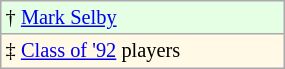<table class="wikitable floatright" style="font-size:85%; width:15%">
<tr>
<td style="background:#e5ffe5;">† <a href='#'>Mark Selby</a></td>
</tr>
<tr>
<td style="background:#fff9e5;">‡ <a href='#'>Class of '92</a> players</td>
</tr>
</table>
